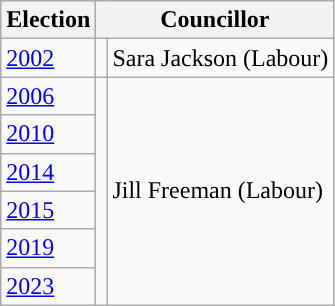<table class="wikitable">
<tr>
<th>Election</th>
<th colspan="2">Councillor</th>
</tr>
<tr>
<td><a href='#'>2002</a></td>
<td style="background-color: "></td>
<td>Sara Jackson (Labour)</td>
</tr>
<tr>
<td><a href='#'>2006</a></td>
<td rowspan="6" style="background-color: "></td>
<td rowspan="6">Jill Freeman (Labour)</td>
</tr>
<tr>
<td><a href='#'>2010</a></td>
</tr>
<tr>
<td><a href='#'>2014</a></td>
</tr>
<tr>
<td><a href='#'>2015</a></td>
</tr>
<tr>
<td><a href='#'>2019</a></td>
</tr>
<tr>
<td><a href='#'>2023</a></td>
</tr>
</table>
